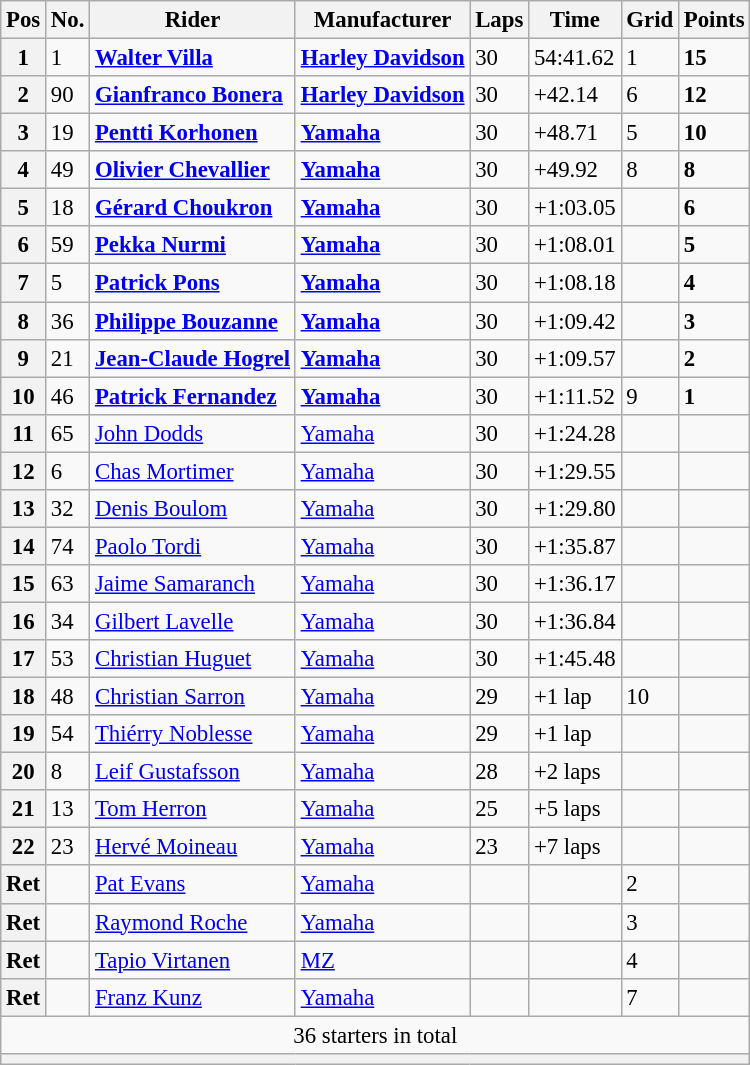<table class="wikitable" style="font-size: 95%;">
<tr>
<th>Pos</th>
<th>No.</th>
<th>Rider</th>
<th>Manufacturer</th>
<th>Laps</th>
<th>Time</th>
<th>Grid</th>
<th>Points</th>
</tr>
<tr>
<th>1</th>
<td>1</td>
<td> <strong><a href='#'>Walter Villa</a></strong></td>
<td><strong><a href='#'>Harley Davidson</a></strong></td>
<td>30</td>
<td>54:41.62</td>
<td>1</td>
<td><strong>15</strong></td>
</tr>
<tr>
<th>2</th>
<td>90</td>
<td> <strong><a href='#'>Gianfranco Bonera</a></strong></td>
<td><strong><a href='#'>Harley Davidson</a></strong></td>
<td>30</td>
<td>+42.14</td>
<td>6</td>
<td><strong>12</strong></td>
</tr>
<tr>
<th>3</th>
<td>19</td>
<td> <strong><a href='#'>Pentti Korhonen</a></strong></td>
<td><strong><a href='#'>Yamaha</a></strong></td>
<td>30</td>
<td>+48.71</td>
<td>5</td>
<td><strong>10</strong></td>
</tr>
<tr>
<th>4</th>
<td>49</td>
<td> <strong><a href='#'>Olivier Chevallier</a></strong></td>
<td><strong><a href='#'>Yamaha</a></strong></td>
<td>30</td>
<td>+49.92</td>
<td>8</td>
<td><strong>8</strong></td>
</tr>
<tr>
<th>5</th>
<td>18</td>
<td> <strong><a href='#'>Gérard Choukron</a></strong></td>
<td><strong><a href='#'>Yamaha</a></strong></td>
<td>30</td>
<td>+1:03.05</td>
<td></td>
<td><strong>6</strong></td>
</tr>
<tr>
<th>6</th>
<td>59</td>
<td> <strong><a href='#'>Pekka Nurmi</a></strong></td>
<td><strong><a href='#'>Yamaha</a></strong></td>
<td>30</td>
<td>+1:08.01</td>
<td></td>
<td><strong>5</strong></td>
</tr>
<tr>
<th>7</th>
<td>5</td>
<td> <strong><a href='#'>Patrick Pons</a></strong></td>
<td><strong><a href='#'>Yamaha</a></strong></td>
<td>30</td>
<td>+1:08.18</td>
<td></td>
<td><strong>4</strong></td>
</tr>
<tr>
<th>8</th>
<td>36</td>
<td> <strong><a href='#'>Philippe Bouzanne</a></strong></td>
<td><strong><a href='#'>Yamaha</a></strong></td>
<td>30</td>
<td>+1:09.42</td>
<td></td>
<td><strong>3</strong></td>
</tr>
<tr>
<th>9</th>
<td>21</td>
<td> <strong><a href='#'>Jean-Claude Hogrel</a></strong></td>
<td><strong><a href='#'>Yamaha</a></strong></td>
<td>30</td>
<td>+1:09.57</td>
<td></td>
<td><strong>2</strong></td>
</tr>
<tr>
<th>10</th>
<td>46</td>
<td> <strong><a href='#'>Patrick Fernandez</a></strong></td>
<td><strong><a href='#'>Yamaha</a></strong></td>
<td>30</td>
<td>+1:11.52</td>
<td>9</td>
<td><strong>1</strong></td>
</tr>
<tr>
<th>11</th>
<td>65</td>
<td> <a href='#'>John Dodds</a></td>
<td><a href='#'>Yamaha</a></td>
<td>30</td>
<td>+1:24.28</td>
<td></td>
<td></td>
</tr>
<tr>
<th>12</th>
<td>6</td>
<td> <a href='#'>Chas Mortimer</a></td>
<td><a href='#'>Yamaha</a></td>
<td>30</td>
<td>+1:29.55</td>
<td></td>
<td></td>
</tr>
<tr>
<th>13</th>
<td>32</td>
<td> <a href='#'>Denis Boulom</a></td>
<td><a href='#'>Yamaha</a></td>
<td>30</td>
<td>+1:29.80</td>
<td></td>
<td></td>
</tr>
<tr>
<th>14</th>
<td>74</td>
<td> <a href='#'>Paolo Tordi</a></td>
<td><a href='#'>Yamaha</a></td>
<td>30</td>
<td>+1:35.87</td>
<td></td>
<td></td>
</tr>
<tr>
<th>15</th>
<td>63</td>
<td> <a href='#'>Jaime Samaranch</a></td>
<td><a href='#'>Yamaha</a></td>
<td>30</td>
<td>+1:36.17</td>
<td></td>
<td></td>
</tr>
<tr>
<th>16</th>
<td>34</td>
<td> <a href='#'>Gilbert Lavelle</a></td>
<td><a href='#'>Yamaha</a></td>
<td>30</td>
<td>+1:36.84</td>
<td></td>
<td></td>
</tr>
<tr>
<th>17</th>
<td>53</td>
<td> <a href='#'>Christian Huguet</a></td>
<td><a href='#'>Yamaha</a></td>
<td>30</td>
<td>+1:45.48</td>
<td></td>
<td></td>
</tr>
<tr>
<th>18</th>
<td>48</td>
<td> <a href='#'>Christian Sarron</a></td>
<td><a href='#'>Yamaha</a></td>
<td>29</td>
<td>+1 lap</td>
<td>10</td>
<td></td>
</tr>
<tr>
<th>19</th>
<td>54</td>
<td> <a href='#'>Thiérry Noblesse</a></td>
<td><a href='#'>Yamaha</a></td>
<td>29</td>
<td>+1 lap</td>
<td></td>
<td></td>
</tr>
<tr>
<th>20</th>
<td>8</td>
<td> <a href='#'>Leif Gustafsson</a></td>
<td><a href='#'>Yamaha</a></td>
<td>28</td>
<td>+2 laps </td>
<td></td>
<td></td>
</tr>
<tr>
<th>21</th>
<td>13</td>
<td> <a href='#'>Tom Herron</a></td>
<td><a href='#'>Yamaha</a></td>
<td>25</td>
<td>+5 laps </td>
<td></td>
<td></td>
</tr>
<tr>
<th>22</th>
<td>23</td>
<td> <a href='#'>Hervé Moineau</a></td>
<td><a href='#'>Yamaha</a></td>
<td>23</td>
<td>+7 laps </td>
<td></td>
<td></td>
</tr>
<tr>
<th>Ret</th>
<td></td>
<td> <a href='#'>Pat Evans</a></td>
<td><a href='#'>Yamaha</a></td>
<td></td>
<td></td>
<td>2</td>
<td></td>
</tr>
<tr>
<th>Ret</th>
<td></td>
<td> <a href='#'>Raymond Roche</a></td>
<td><a href='#'>Yamaha</a></td>
<td></td>
<td></td>
<td>3</td>
<td></td>
</tr>
<tr>
<th>Ret</th>
<td></td>
<td> <a href='#'>Tapio Virtanen</a></td>
<td><a href='#'>MZ</a></td>
<td></td>
<td></td>
<td>4</td>
<td></td>
</tr>
<tr>
<th>Ret</th>
<td></td>
<td> <a href='#'>Franz Kunz</a></td>
<td><a href='#'>Yamaha</a></td>
<td></td>
<td></td>
<td>7</td>
<td></td>
</tr>
<tr>
<td colspan=8 align=center>36 starters in total</td>
</tr>
<tr>
<th colspan=8></th>
</tr>
</table>
